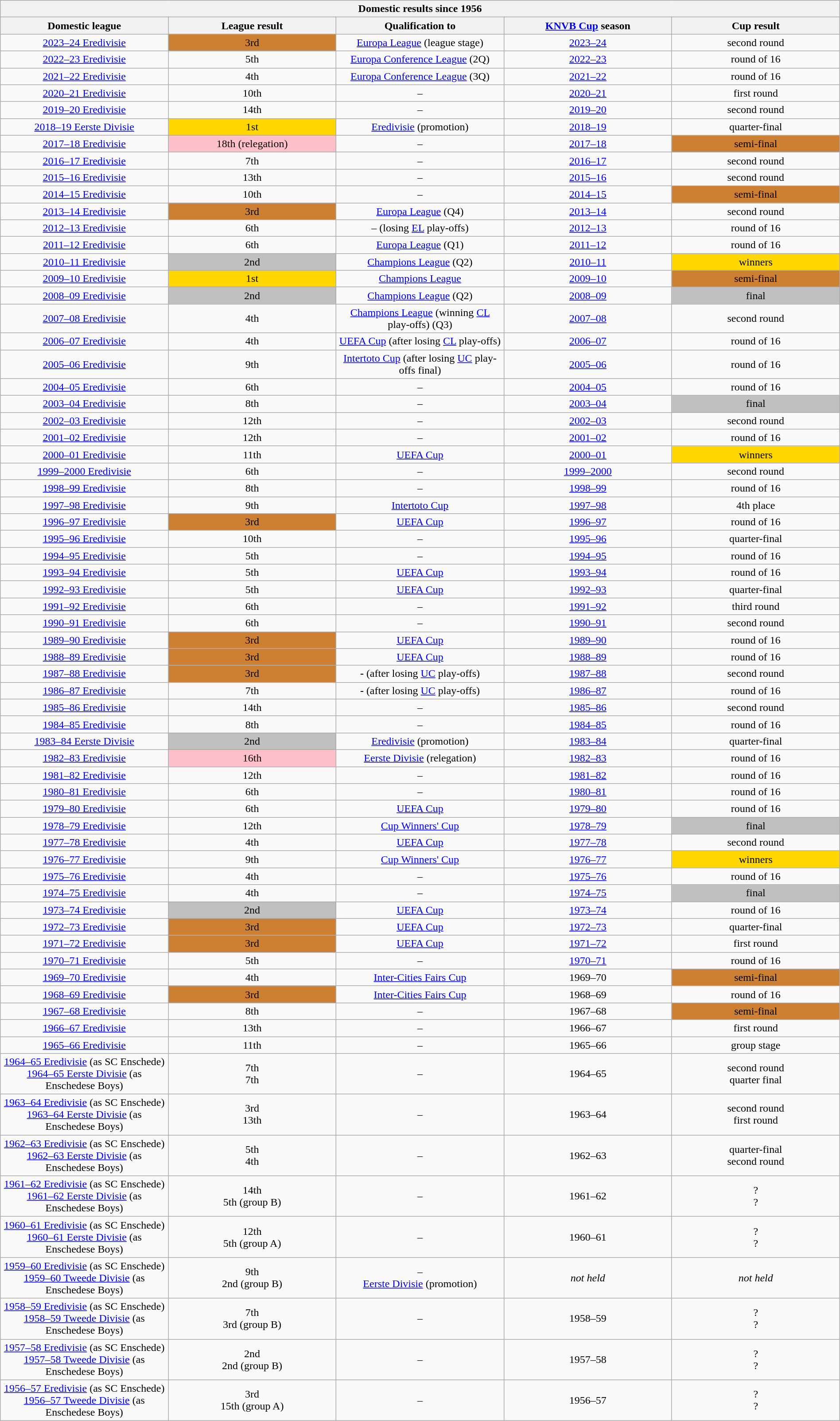<table class="wikitable collapsible collapsed" style="width: 100%; text-align: center;">
<tr>
<th colspan=5>Domestic results since 1956</th>
</tr>
<tr>
<th style="width:20%;">Domestic league</th>
<th style="width:20%;">League result</th>
<th style="width:20%;">Qualification to</th>
<th style="width:20%;"><a href='#'>KNVB Cup</a> season</th>
<th style="width:20%;">Cup result</th>
</tr>
<tr>
<td><a href='#'>2023–24 Eredivisie</a></td>
<td style="background:#cd7f32;">3rd</td>
<td><a href='#'>Europa League</a> (league stage)</td>
<td><a href='#'>2023–24</a></td>
<td>second round</td>
</tr>
<tr>
<td><a href='#'>2022–23 Eredivisie</a></td>
<td>5th</td>
<td><a href='#'>Europa Conference League</a> (2Q)</td>
<td><a href='#'>2022–23</a></td>
<td>round of 16</td>
</tr>
<tr>
<td><a href='#'>2021–22 Eredivisie</a></td>
<td>4th</td>
<td><a href='#'>Europa Conference League</a> (3Q)</td>
<td><a href='#'>2021–22</a></td>
<td>round of 16</td>
</tr>
<tr>
<td><a href='#'>2020–21 Eredivisie</a></td>
<td>10th</td>
<td>–</td>
<td><a href='#'>2020–21</a></td>
<td>first round</td>
</tr>
<tr>
<td><a href='#'>2019–20 Eredivisie</a></td>
<td>14th</td>
<td>–</td>
<td><a href='#'>2019–20</a></td>
<td>second round</td>
</tr>
<tr>
<td><a href='#'>2018–19 Eerste Divisie</a></td>
<td style="background:gold;">1st</td>
<td><a href='#'>Eredivisie</a> (promotion)</td>
<td><a href='#'>2018–19</a></td>
<td>quarter-final</td>
</tr>
<tr>
<td><a href='#'>2017–18 Eredivisie</a></td>
<td style="background:pink;">18th (relegation)</td>
<td>–</td>
<td><a href='#'>2017–18</a></td>
<td style="background:#cd7f32;">semi-final</td>
</tr>
<tr>
<td><a href='#'>2016–17 Eredivisie</a></td>
<td>7th</td>
<td>–</td>
<td><a href='#'>2016–17</a></td>
<td>second round</td>
</tr>
<tr>
<td><a href='#'>2015–16 Eredivisie</a></td>
<td>13th</td>
<td>–</td>
<td><a href='#'>2015–16</a></td>
<td>second round</td>
</tr>
<tr>
<td><a href='#'>2014–15 Eredivisie</a></td>
<td>10th</td>
<td>–</td>
<td><a href='#'>2014–15</a></td>
<td style="background:#cd7f32;">semi-final</td>
</tr>
<tr>
<td><a href='#'>2013–14 Eredivisie</a></td>
<td style="background:#cd7f32;">3rd</td>
<td><a href='#'>Europa League</a> (Q4)</td>
<td><a href='#'>2013–14</a></td>
<td>second round</td>
</tr>
<tr>
<td><a href='#'>2012–13 Eredivisie</a></td>
<td>6th</td>
<td>– (losing <a href='#'>EL</a> play-offs)</td>
<td><a href='#'>2012–13</a></td>
<td>round of 16</td>
</tr>
<tr>
<td><a href='#'>2011–12 Eredivisie</a></td>
<td>6th</td>
<td><a href='#'>Europa League</a> (Q1)</td>
<td><a href='#'>2011–12</a></td>
<td>round of 16</td>
</tr>
<tr>
<td><a href='#'>2010–11 Eredivisie</a></td>
<td style="background:silver;">2nd</td>
<td><a href='#'>Champions League</a> (Q2)</td>
<td><a href='#'>2010–11</a></td>
<td style="background:gold;">winners</td>
</tr>
<tr>
<td><a href='#'>2009–10 Eredivisie</a></td>
<td style="background:gold;">1st</td>
<td><a href='#'>Champions League</a></td>
<td><a href='#'>2009–10</a></td>
<td style="background:#cd7f32;">semi-final</td>
</tr>
<tr>
<td><a href='#'>2008–09 Eredivisie</a></td>
<td style="background:silver;">2nd</td>
<td><a href='#'>Champions League</a> (Q2)</td>
<td><a href='#'>2008–09</a></td>
<td style="background:silver;">final</td>
</tr>
<tr>
<td><a href='#'>2007–08 Eredivisie</a></td>
<td>4th</td>
<td><a href='#'>Champions League</a> (winning <a href='#'>CL</a> play-offs) (Q3)</td>
<td><a href='#'>2007–08</a></td>
<td>second round</td>
</tr>
<tr>
<td><a href='#'>2006–07 Eredivisie</a></td>
<td>4th</td>
<td><a href='#'>UEFA Cup</a> (after losing <a href='#'>CL</a> play-offs)</td>
<td><a href='#'>2006–07</a></td>
<td>round of 16</td>
</tr>
<tr>
<td><a href='#'>2005–06 Eredivisie</a></td>
<td>9th</td>
<td><a href='#'>Intertoto Cup</a> (after losing <a href='#'>UC</a> play-offs final)</td>
<td><a href='#'>2005–06</a></td>
<td>round of 16</td>
</tr>
<tr>
<td><a href='#'>2004–05 Eredivisie</a></td>
<td>6th</td>
<td>–</td>
<td><a href='#'>2004–05</a></td>
<td>round of 16</td>
</tr>
<tr>
<td><a href='#'>2003–04 Eredivisie</a></td>
<td>8th</td>
<td>–</td>
<td><a href='#'>2003–04</a></td>
<td style="background:silver;">final</td>
</tr>
<tr>
<td><a href='#'>2002–03 Eredivisie</a></td>
<td>12th</td>
<td>–</td>
<td><a href='#'>2002–03</a></td>
<td>second round</td>
</tr>
<tr>
<td><a href='#'>2001–02 Eredivisie</a></td>
<td>12th</td>
<td>–</td>
<td><a href='#'>2001–02</a></td>
<td>round of 16</td>
</tr>
<tr>
<td><a href='#'>2000–01 Eredivisie</a></td>
<td>11th</td>
<td><a href='#'>UEFA Cup</a></td>
<td><a href='#'>2000–01</a></td>
<td style="background:gold;">winners</td>
</tr>
<tr>
<td><a href='#'>1999–2000 Eredivisie</a></td>
<td>6th</td>
<td>–</td>
<td><a href='#'>1999–2000</a></td>
<td>second round</td>
</tr>
<tr>
<td><a href='#'>1998–99 Eredivisie</a></td>
<td>8th</td>
<td>–</td>
<td><a href='#'>1998–99</a></td>
<td>round of 16</td>
</tr>
<tr>
<td><a href='#'>1997–98 Eredivisie</a></td>
<td>9th</td>
<td><a href='#'>Intertoto Cup</a></td>
<td><a href='#'>1997–98</a></td>
<td>4th place</td>
</tr>
<tr>
<td><a href='#'>1996–97 Eredivisie</a></td>
<td style="background:#cd7f32;">3rd</td>
<td><a href='#'>UEFA Cup</a></td>
<td><a href='#'>1996–97</a></td>
<td>round of 16</td>
</tr>
<tr>
<td><a href='#'>1995–96 Eredivisie</a></td>
<td>10th</td>
<td>–</td>
<td><a href='#'>1995–96</a></td>
<td>quarter-final</td>
</tr>
<tr>
<td><a href='#'>1994–95 Eredivisie</a></td>
<td>5th</td>
<td>–</td>
<td><a href='#'>1994–95</a></td>
<td>round of 16</td>
</tr>
<tr>
<td><a href='#'>1993–94 Eredivisie</a></td>
<td>5th</td>
<td><a href='#'>UEFA Cup</a></td>
<td><a href='#'>1993–94</a></td>
<td>round of 16</td>
</tr>
<tr>
<td><a href='#'>1992–93 Eredivisie</a></td>
<td>5th</td>
<td><a href='#'>UEFA Cup</a></td>
<td><a href='#'>1992–93</a></td>
<td>quarter-final</td>
</tr>
<tr>
<td><a href='#'>1991–92 Eredivisie</a></td>
<td>6th</td>
<td>–</td>
<td><a href='#'>1991–92</a></td>
<td>third round</td>
</tr>
<tr>
<td><a href='#'>1990–91 Eredivisie</a></td>
<td>6th</td>
<td>–</td>
<td><a href='#'>1990–91</a></td>
<td>second round</td>
</tr>
<tr>
<td><a href='#'>1989–90 Eredivisie</a></td>
<td style="background:#cd7f32;">3rd</td>
<td><a href='#'>UEFA Cup</a></td>
<td><a href='#'>1989–90</a></td>
<td>round of 16</td>
</tr>
<tr>
<td><a href='#'>1988–89 Eredivisie</a></td>
<td style="background:#cd7f32;">3rd</td>
<td><a href='#'>UEFA Cup</a></td>
<td><a href='#'>1988–89</a></td>
<td>round of 16</td>
</tr>
<tr>
<td><a href='#'>1987–88 Eredivisie</a></td>
<td style="background:#cd7f32;">3rd</td>
<td><strong>-</strong> (after losing <a href='#'>UC</a> play-offs)</td>
<td><a href='#'>1987–88</a></td>
<td>second round</td>
</tr>
<tr>
<td><a href='#'>1986–87 Eredivisie</a></td>
<td>7th</td>
<td><strong>-</strong> (after losing <a href='#'>UC</a> play-offs)</td>
<td><a href='#'>1986–87</a></td>
<td>round of 16</td>
</tr>
<tr>
<td><a href='#'>1985–86 Eredivisie</a></td>
<td>14th</td>
<td>–</td>
<td><a href='#'>1985–86</a></td>
<td>second round</td>
</tr>
<tr>
<td><a href='#'>1984–85 Eredivisie</a></td>
<td>8th</td>
<td>–</td>
<td><a href='#'>1984–85</a></td>
<td>round of 16</td>
</tr>
<tr>
<td><a href='#'>1983–84 Eerste Divisie</a></td>
<td style="background:silver;">2nd</td>
<td><a href='#'>Eredivisie</a> (promotion)</td>
<td><a href='#'>1983–84</a></td>
<td>quarter-final</td>
</tr>
<tr>
<td><a href='#'>1982–83 Eredivisie</a></td>
<td style="background:pink;">16th</td>
<td><a href='#'>Eerste Divisie</a> (relegation)</td>
<td><a href='#'>1982–83</a></td>
<td>round of 16</td>
</tr>
<tr>
<td><a href='#'>1981–82 Eredivisie</a></td>
<td>12th</td>
<td>–</td>
<td><a href='#'>1981–82</a></td>
<td>round of 16</td>
</tr>
<tr>
<td><a href='#'>1980–81 Eredivisie</a></td>
<td>6th</td>
<td>–</td>
<td><a href='#'>1980–81</a></td>
<td>round of 16</td>
</tr>
<tr>
<td><a href='#'>1979–80 Eredivisie</a></td>
<td>6th</td>
<td><a href='#'>UEFA Cup</a></td>
<td><a href='#'>1979–80</a></td>
<td>round of 16</td>
</tr>
<tr>
<td><a href='#'>1978–79 Eredivisie</a></td>
<td>12th</td>
<td><a href='#'>Cup Winners' Cup</a></td>
<td><a href='#'>1978–79</a></td>
<td style="background:silver;">final</td>
</tr>
<tr>
<td><a href='#'>1977–78 Eredivisie</a></td>
<td>4th</td>
<td><a href='#'>UEFA Cup</a></td>
<td><a href='#'>1977–78</a></td>
<td>second round</td>
</tr>
<tr>
<td><a href='#'>1976–77 Eredivisie</a></td>
<td>9th</td>
<td><a href='#'>Cup Winners' Cup</a></td>
<td><a href='#'>1976–77</a></td>
<td style="background:gold;">winners</td>
</tr>
<tr>
<td><a href='#'>1975–76 Eredivisie</a></td>
<td>4th</td>
<td>–</td>
<td><a href='#'>1975–76</a></td>
<td>round of 16</td>
</tr>
<tr>
<td><a href='#'>1974–75 Eredivisie</a></td>
<td>4th</td>
<td>–</td>
<td><a href='#'>1974–75</a></td>
<td style="background:silver;">final</td>
</tr>
<tr>
<td><a href='#'>1973–74 Eredivisie</a></td>
<td style="background:silver;">2nd</td>
<td><a href='#'>UEFA Cup</a></td>
<td><a href='#'>1973–74</a></td>
<td>round of 16</td>
</tr>
<tr>
<td><a href='#'>1972–73 Eredivisie</a></td>
<td style="background:#cd7f32;">3rd</td>
<td><a href='#'>UEFA Cup</a></td>
<td><a href='#'>1972–73</a></td>
<td>quarter-final</td>
</tr>
<tr>
<td><a href='#'>1971–72 Eredivisie</a></td>
<td style="background:#cd7f32;">3rd</td>
<td><a href='#'>UEFA Cup</a></td>
<td><a href='#'>1971–72</a></td>
<td>first round</td>
</tr>
<tr>
<td><a href='#'>1970–71 Eredivisie</a></td>
<td>5th</td>
<td>–</td>
<td><a href='#'>1970–71</a></td>
<td>round of 16</td>
</tr>
<tr>
<td><a href='#'>1969–70 Eredivisie</a></td>
<td>4th</td>
<td><a href='#'>Inter-Cities Fairs Cup</a></td>
<td>1969–70</td>
<td style="background:#cd7f32;">semi-final </td>
</tr>
<tr>
<td><a href='#'>1968–69 Eredivisie</a></td>
<td style="background:#cd7f32;">3rd</td>
<td><a href='#'>Inter-Cities Fairs Cup</a></td>
<td>1968–69</td>
<td>round of 16 </td>
</tr>
<tr>
<td><a href='#'>1967–68 Eredivisie</a></td>
<td>8th</td>
<td>–</td>
<td>1967–68</td>
<td style="background:#cd7f32;">semi-final </td>
</tr>
<tr>
<td><a href='#'>1966–67 Eredivisie</a></td>
<td>13th</td>
<td>–</td>
<td>1966–67</td>
<td>first round </td>
</tr>
<tr>
<td><a href='#'>1965–66 Eredivisie</a></td>
<td>11th</td>
<td>–</td>
<td>1965–66</td>
<td>group stage </td>
</tr>
<tr>
<td><a href='#'>1964–65 Eredivisie</a> (as SC Enschede) <br> <a href='#'>1964–65 Eerste Divisie</a> (as Enschedese Boys)</td>
<td>7th <br> 7th</td>
<td>–</td>
<td>1964–65</td>
<td>second round  <br> quarter final </td>
</tr>
<tr>
<td><a href='#'>1963–64 Eredivisie</a> (as SC Enschede) <br> <a href='#'>1963–64 Eerste Divisie</a> (as Enschedese Boys)</td>
<td>3rd <br> 13th</td>
<td>–</td>
<td>1963–64</td>
<td>second round  <br> first round </td>
</tr>
<tr>
<td><a href='#'>1962–63 Eredivisie</a> (as SC Enschede) <br> <a href='#'>1962–63 Eerste Divisie</a> (as Enschedese Boys)</td>
<td>5th <br> 4th</td>
<td>–</td>
<td>1962–63</td>
<td>quarter-final  <br> second round </td>
</tr>
<tr>
<td><a href='#'>1961–62 Eredivisie</a> (as SC Enschede) <br> <a href='#'>1961–62 Eerste Divisie</a> (as Enschedese Boys)</td>
<td>14th <br> 5th (group B)</td>
<td>–</td>
<td>1961–62</td>
<td>?  <br> ? </td>
</tr>
<tr>
<td><a href='#'>1960–61 Eredivisie</a> (as SC Enschede) <br> <a href='#'>1960–61 Eerste Divisie</a> (as Enschedese Boys)</td>
<td>12th <br> 5th (group A)</td>
<td>–</td>
<td>1960–61</td>
<td>?  <br> ? </td>
</tr>
<tr>
<td><a href='#'>1959–60 Eredivisie</a> (as SC Enschede) <br> <a href='#'>1959–60 Tweede Divisie</a> (as Enschedese Boys)</td>
<td>9th <br> 2nd (group B)</td>
<td>– <br> <a href='#'>Eerste Divisie</a> (promotion)</td>
<td><em>not held</em></td>
<td><em>not held</em></td>
</tr>
<tr>
<td><a href='#'>1958–59 Eredivisie</a> (as SC Enschede) <br> <a href='#'>1958–59 Tweede Divisie</a> (as Enschedese Boys)</td>
<td>7th <br> 3rd (group B)</td>
<td>–</td>
<td>1958–59</td>
<td>?  <br> ? </td>
</tr>
<tr>
<td><a href='#'>1957–58 Eredivisie</a> (as SC Enschede) <br> <a href='#'>1957–58 Tweede Divisie</a> (as Enschedese Boys)</td>
<td>2nd <br> 2nd (group B)</td>
<td>–</td>
<td>1957–58</td>
<td>?  <br> ? </td>
</tr>
<tr>
<td><a href='#'>1956–57 Eredivisie</a> (as SC Enschede) <br> <a href='#'>1956–57 Tweede Divisie</a> (as Enschedese Boys)</td>
<td>3rd <br> 15th (group A)</td>
<td>–</td>
<td>1956–57</td>
<td>?  <br> ? </td>
</tr>
</table>
